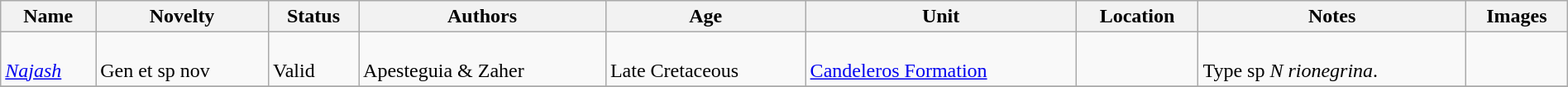<table class="wikitable sortable" align="center" width="100%">
<tr>
<th>Name</th>
<th>Novelty</th>
<th>Status</th>
<th>Authors</th>
<th>Age</th>
<th>Unit</th>
<th>Location</th>
<th>Notes</th>
<th>Images</th>
</tr>
<tr>
<td><br><em><a href='#'>Najash</a></em></td>
<td><br>Gen et sp nov</td>
<td><br>Valid</td>
<td><br>Apesteguia & Zaher</td>
<td><br>Late Cretaceous</td>
<td><br><a href='#'>Candeleros Formation</a></td>
<td><br></td>
<td><br>Type sp <em>N rionegrina</em>.</td>
<td></td>
</tr>
<tr>
</tr>
</table>
